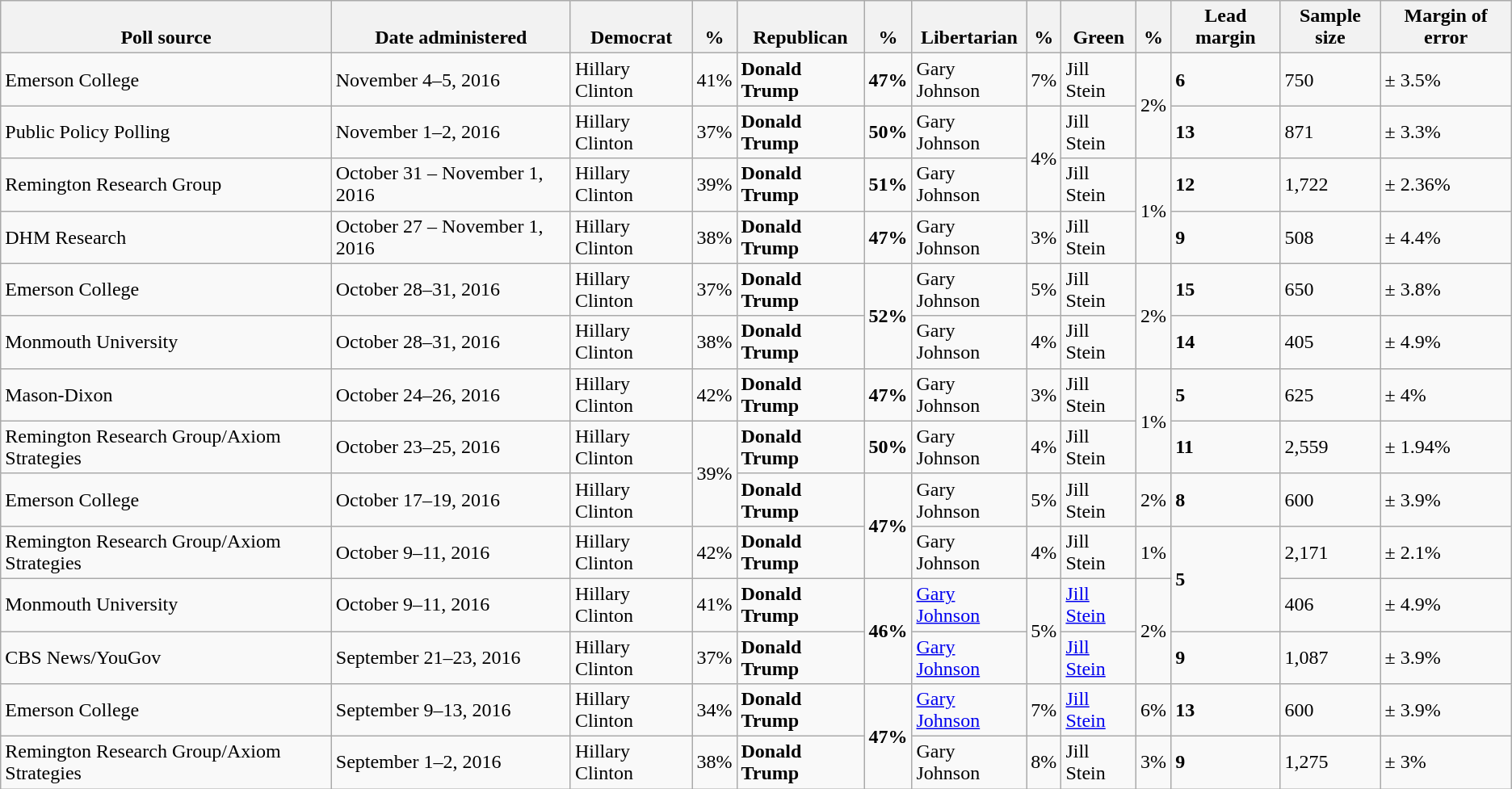<table class="wikitable">
<tr valign=bottom>
<th>Poll source</th>
<th>Date administered</th>
<th>Democrat</th>
<th>%</th>
<th>Republican</th>
<th>%</th>
<th>Libertarian</th>
<th>%</th>
<th>Green</th>
<th>%</th>
<th>Lead margin</th>
<th>Sample size</th>
<th>Margin of error</th>
</tr>
<tr>
<td>Emerson College</td>
<td>November 4–5, 2016</td>
<td>Hillary Clinton</td>
<td>41%</td>
<td><strong>Donald Trump</strong></td>
<td><strong>47%</strong></td>
<td>Gary Johnson</td>
<td>7%</td>
<td>Jill Stein</td>
<td rowspan="2">2%</td>
<td><strong>6</strong></td>
<td>750</td>
<td>± 3.5%</td>
</tr>
<tr>
<td>Public Policy Polling</td>
<td>November 1–2, 2016</td>
<td>Hillary Clinton</td>
<td>37%</td>
<td><strong>Donald Trump</strong></td>
<td><strong>50%</strong></td>
<td>Gary Johnson</td>
<td rowspan="2">4%</td>
<td>Jill Stein</td>
<td><strong>13</strong></td>
<td>871</td>
<td>± 3.3%</td>
</tr>
<tr>
<td>Remington Research Group</td>
<td>October 31 – November 1, 2016</td>
<td>Hillary Clinton</td>
<td>39%</td>
<td><strong>Donald Trump</strong></td>
<td><strong>51%</strong></td>
<td>Gary Johnson</td>
<td>Jill Stein</td>
<td rowspan="2">1%</td>
<td><strong>12</strong></td>
<td>1,722</td>
<td>± 2.36%</td>
</tr>
<tr>
<td>DHM Research</td>
<td>October 27 – November 1, 2016</td>
<td>Hillary Clinton</td>
<td>38%</td>
<td><strong>Donald Trump</strong></td>
<td><strong>47%</strong></td>
<td>Gary Johnson</td>
<td>3%</td>
<td>Jill Stein</td>
<td><strong>9</strong></td>
<td>508</td>
<td>± 4.4%</td>
</tr>
<tr>
<td>Emerson College</td>
<td>October 28–31, 2016</td>
<td>Hillary Clinton</td>
<td>37%</td>
<td><strong>Donald Trump</strong></td>
<td rowspan="2" ><strong>52%</strong></td>
<td>Gary Johnson</td>
<td>5%</td>
<td>Jill Stein</td>
<td rowspan="2">2%</td>
<td><strong>15</strong></td>
<td>650</td>
<td>± 3.8%</td>
</tr>
<tr>
<td>Monmouth University</td>
<td>October 28–31, 2016</td>
<td>Hillary Clinton</td>
<td>38%</td>
<td><strong>Donald Trump</strong></td>
<td>Gary Johnson</td>
<td>4%</td>
<td>Jill Stein</td>
<td><strong>14</strong></td>
<td>405</td>
<td>± 4.9%</td>
</tr>
<tr>
<td>Mason-Dixon</td>
<td>October 24–26, 2016</td>
<td>Hillary Clinton</td>
<td>42%</td>
<td><strong>Donald Trump</strong></td>
<td><strong>47%</strong></td>
<td>Gary Johnson</td>
<td>3%</td>
<td>Jill Stein</td>
<td rowspan="2">1%</td>
<td><strong>5</strong></td>
<td>625</td>
<td>± 4%</td>
</tr>
<tr>
<td>Remington Research Group/Axiom Strategies</td>
<td>October 23–25, 2016</td>
<td>Hillary Clinton</td>
<td rowspan="2">39%</td>
<td><strong>Donald Trump</strong></td>
<td><strong>50%</strong></td>
<td>Gary Johnson</td>
<td>4%</td>
<td>Jill Stein</td>
<td><strong>11</strong></td>
<td>2,559</td>
<td>± 1.94%</td>
</tr>
<tr>
<td>Emerson College</td>
<td>October 17–19, 2016</td>
<td>Hillary Clinton</td>
<td><strong>Donald Trump</strong></td>
<td rowspan="2" ><strong>47%</strong></td>
<td>Gary Johnson</td>
<td>5%</td>
<td>Jill Stein</td>
<td>2%</td>
<td><strong>8</strong></td>
<td>600</td>
<td>± 3.9%</td>
</tr>
<tr>
<td>Remington Research Group/Axiom Strategies</td>
<td>October 9–11, 2016</td>
<td>Hillary Clinton</td>
<td>42%</td>
<td><strong>Donald Trump</strong></td>
<td>Gary Johnson</td>
<td>4%</td>
<td>Jill Stein</td>
<td>1%</td>
<td rowspan="2" ><strong>5</strong></td>
<td>2,171</td>
<td>± 2.1%</td>
</tr>
<tr>
<td>Monmouth University</td>
<td>October 9–11, 2016</td>
<td>Hillary Clinton</td>
<td>41%</td>
<td><strong>Donald Trump</strong></td>
<td rowspan="2" ><strong>46%</strong></td>
<td><a href='#'>Gary Johnson</a></td>
<td rowspan="2">5%</td>
<td><a href='#'>Jill Stein</a></td>
<td rowspan="2">2%</td>
<td>406</td>
<td>± 4.9%</td>
</tr>
<tr>
<td>CBS News/YouGov</td>
<td>September 21–23, 2016</td>
<td>Hillary Clinton</td>
<td>37%</td>
<td><strong>Donald Trump</strong></td>
<td><a href='#'>Gary Johnson</a></td>
<td><a href='#'>Jill Stein</a></td>
<td><strong>9</strong></td>
<td>1,087</td>
<td>± 3.9%</td>
</tr>
<tr>
<td>Emerson College</td>
<td>September 9–13, 2016</td>
<td>Hillary Clinton</td>
<td>34%</td>
<td><strong>Donald Trump</strong></td>
<td rowspan="2" ><strong>47%</strong></td>
<td><a href='#'>Gary Johnson</a></td>
<td>7%</td>
<td><a href='#'>Jill Stein</a></td>
<td>6%</td>
<td><strong>13</strong></td>
<td>600</td>
<td>± 3.9%</td>
</tr>
<tr>
<td>Remington Research Group/Axiom Strategies</td>
<td>September 1–2, 2016</td>
<td>Hillary Clinton</td>
<td>38%</td>
<td><strong>Donald Trump</strong></td>
<td>Gary Johnson</td>
<td>8%</td>
<td>Jill Stein</td>
<td>3%</td>
<td><strong>9</strong></td>
<td>1,275</td>
<td>± 3%</td>
</tr>
</table>
